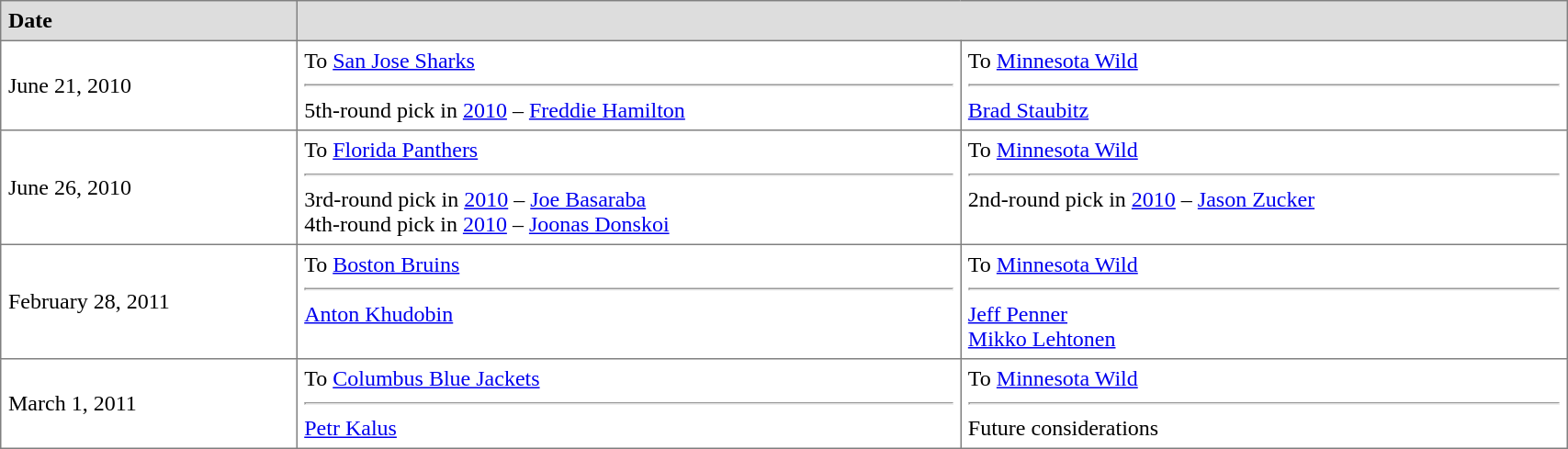<table border="1"  cellpadding="5" style="border-collapse:collapse; width:90%;">
<tr style="background:#ddd;">
<td><strong>Date</strong></td>
<th colspan="2"></th>
</tr>
<tr>
<td>June 21, 2010</td>
<td valign="top">To <a href='#'>San Jose Sharks</a> <hr>5th-round pick in <a href='#'>2010</a> – <a href='#'>Freddie Hamilton</a></td>
<td valign="top">To <a href='#'>Minnesota Wild</a> <hr><a href='#'>Brad Staubitz</a></td>
</tr>
<tr>
<td>June 26, 2010</td>
<td valign="top">To <a href='#'>Florida Panthers</a> <hr>3rd-round pick in <a href='#'>2010</a> – <a href='#'>Joe Basaraba</a><br>4th-round pick in <a href='#'>2010</a> – <a href='#'>Joonas Donskoi</a></td>
<td valign="top">To <a href='#'>Minnesota Wild</a> <hr>2nd-round pick in <a href='#'>2010</a> – <a href='#'>Jason Zucker</a></td>
</tr>
<tr>
<td>February 28, 2011</td>
<td valign="top">To <a href='#'>Boston Bruins</a> <hr><a href='#'>Anton Khudobin</a></td>
<td valign="top">To <a href='#'>Minnesota Wild</a> <hr><a href='#'>Jeff Penner</a><br><a href='#'>Mikko Lehtonen</a></td>
</tr>
<tr>
<td>March 1, 2011</td>
<td valign="top">To <a href='#'>Columbus Blue Jackets</a> <hr><a href='#'>Petr Kalus</a></td>
<td valign="top">To <a href='#'>Minnesota Wild</a> <hr>Future considerations</td>
</tr>
</table>
